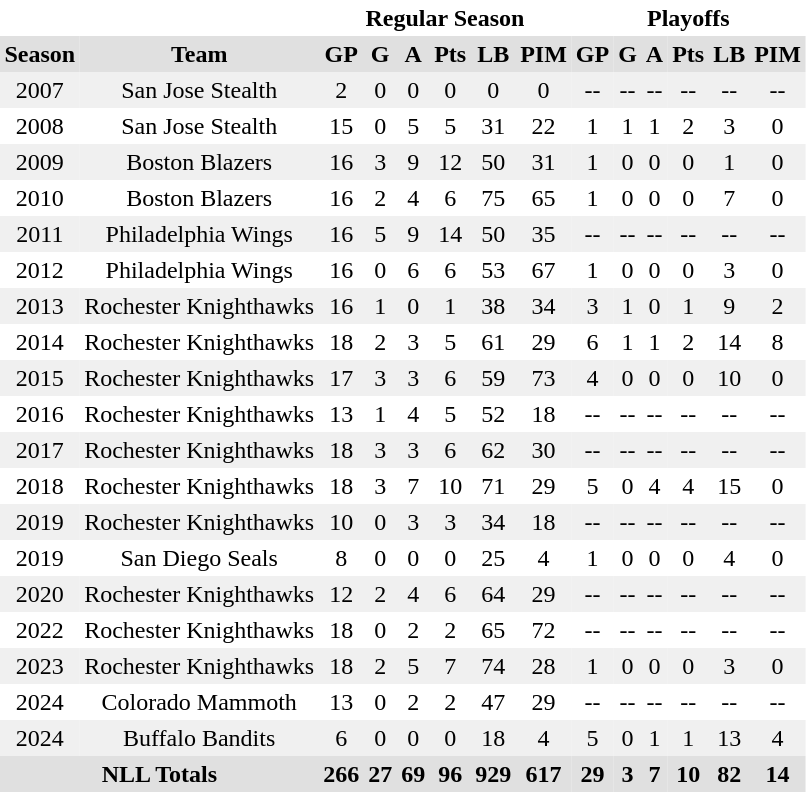<table cellspacing="0" cellpadding="3" border="0">
<tr>
<th colspan="2" bgcolor="#ffffff"> </th>
<th colspan="6">Regular Season</th>
<th colspan="6">Playoffs</th>
</tr>
<tr bgcolor="#e0e0e0" align="center">
<th>Season</th>
<th>Team</th>
<th>GP</th>
<th>G</th>
<th>A</th>
<th>Pts</th>
<th>LB</th>
<th>PIM</th>
<th>GP</th>
<th>G</th>
<th>A</th>
<th>Pts</th>
<th>LB</th>
<th>PIM</th>
</tr>
<tr bgcolor="#f0f0f0" align="center">
<td>2007</td>
<td>San Jose Stealth</td>
<td>2</td>
<td>0</td>
<td>0</td>
<td>0</td>
<td>0</td>
<td>0</td>
<td>--</td>
<td>--</td>
<td>--</td>
<td>--</td>
<td>--</td>
<td>--</td>
</tr>
<tr align="center">
<td>2008</td>
<td>San Jose Stealth</td>
<td>15</td>
<td>0</td>
<td>5</td>
<td>5</td>
<td>31</td>
<td>22</td>
<td>1</td>
<td>1</td>
<td>1</td>
<td>2</td>
<td>3</td>
<td>0</td>
</tr>
<tr bgcolor="#f0f0f0" align="center">
<td>2009</td>
<td>Boston Blazers</td>
<td>16</td>
<td>3</td>
<td>9</td>
<td>12</td>
<td>50</td>
<td>31</td>
<td>1</td>
<td>0</td>
<td>0</td>
<td>0</td>
<td>1</td>
<td>0</td>
</tr>
<tr align="center">
<td>2010</td>
<td>Boston Blazers</td>
<td>16</td>
<td>2</td>
<td>4</td>
<td>6</td>
<td>75</td>
<td>65</td>
<td>1</td>
<td>0</td>
<td>0</td>
<td>0</td>
<td>7</td>
<td>0</td>
</tr>
<tr bgcolor="#f0f0f0" align="center">
<td>2011</td>
<td>Philadelphia Wings</td>
<td>16</td>
<td>5</td>
<td>9</td>
<td>14</td>
<td>50</td>
<td>35</td>
<td>--</td>
<td>--</td>
<td>--</td>
<td>--</td>
<td>--</td>
<td>--</td>
</tr>
<tr align="center">
<td>2012</td>
<td>Philadelphia Wings</td>
<td>16</td>
<td>0</td>
<td>6</td>
<td>6</td>
<td>53</td>
<td>67</td>
<td>1</td>
<td>0</td>
<td>0</td>
<td>0</td>
<td>3</td>
<td>0</td>
</tr>
<tr bgcolor="#f0f0f0" align="center">
<td>2013</td>
<td>Rochester Knighthawks</td>
<td>16</td>
<td>1</td>
<td>0</td>
<td>1</td>
<td>38</td>
<td>34</td>
<td>3</td>
<td>1</td>
<td>0</td>
<td>1</td>
<td>9</td>
<td>2</td>
</tr>
<tr align="center">
<td>2014</td>
<td>Rochester Knighthawks</td>
<td>18</td>
<td>2</td>
<td>3</td>
<td>5</td>
<td>61</td>
<td>29</td>
<td>6</td>
<td>1</td>
<td>1</td>
<td>2</td>
<td>14</td>
<td>8</td>
</tr>
<tr bgcolor="#f0f0f0" align="center">
<td>2015</td>
<td>Rochester Knighthawks</td>
<td>17</td>
<td>3</td>
<td>3</td>
<td>6</td>
<td>59</td>
<td>73</td>
<td>4</td>
<td>0</td>
<td>0</td>
<td>0</td>
<td>10</td>
<td>0</td>
</tr>
<tr align="center">
<td>2016</td>
<td>Rochester Knighthawks</td>
<td>13</td>
<td>1</td>
<td>4</td>
<td>5</td>
<td>52</td>
<td>18</td>
<td>--</td>
<td>--</td>
<td>--</td>
<td>--</td>
<td>--</td>
<td>--</td>
</tr>
<tr bgcolor="#f0f0f0" align="center">
<td>2017</td>
<td>Rochester Knighthawks</td>
<td>18</td>
<td>3</td>
<td>3</td>
<td>6</td>
<td>62</td>
<td>30</td>
<td>--</td>
<td>--</td>
<td>--</td>
<td>--</td>
<td>--</td>
<td>--</td>
</tr>
<tr align="center">
<td>2018</td>
<td>Rochester Knighthawks</td>
<td>18</td>
<td>3</td>
<td>7</td>
<td>10</td>
<td>71</td>
<td>29</td>
<td>5</td>
<td>0</td>
<td>4</td>
<td>4</td>
<td>15</td>
<td>0</td>
</tr>
<tr bgcolor="#f0f0f0" align="center">
<td>2019</td>
<td>Rochester Knighthawks</td>
<td>10</td>
<td>0</td>
<td>3</td>
<td>3</td>
<td>34</td>
<td>18</td>
<td>--</td>
<td>--</td>
<td>--</td>
<td>--</td>
<td>--</td>
<td>--</td>
</tr>
<tr align="center">
<td>2019</td>
<td>San Diego Seals</td>
<td>8</td>
<td>0</td>
<td>0</td>
<td>0</td>
<td>25</td>
<td>4</td>
<td>1</td>
<td>0</td>
<td>0</td>
<td>0</td>
<td>4</td>
<td>0</td>
</tr>
<tr align="center" bgcolor="#f0f0f0">
<td>2020</td>
<td>Rochester Knighthawks</td>
<td>12</td>
<td>2</td>
<td>4</td>
<td>6</td>
<td>64</td>
<td>29</td>
<td>--</td>
<td>--</td>
<td>--</td>
<td>--</td>
<td>--</td>
<td>--</td>
</tr>
<tr align="center">
<td>2022</td>
<td>Rochester Knighthawks</td>
<td>18</td>
<td>0</td>
<td>2</td>
<td>2</td>
<td>65</td>
<td>72</td>
<td>--</td>
<td>--</td>
<td>--</td>
<td>--</td>
<td>--</td>
<td>--</td>
</tr>
<tr align="center" bgcolor="#f0f0f0">
<td>2023</td>
<td>Rochester Knighthawks</td>
<td>18</td>
<td>2</td>
<td>5</td>
<td>7</td>
<td>74</td>
<td>28</td>
<td>1</td>
<td>0</td>
<td>0</td>
<td>0</td>
<td>3</td>
<td>0</td>
</tr>
<tr align="center">
<td>2024</td>
<td>Colorado Mammoth</td>
<td>13</td>
<td>0</td>
<td>2</td>
<td>2</td>
<td>47</td>
<td>29</td>
<td>--</td>
<td>--</td>
<td>--</td>
<td>--</td>
<td>--</td>
<td>--</td>
</tr>
<tr align="center" bgcolor="#f0f0f0">
<td>2024</td>
<td>Buffalo Bandits</td>
<td>6</td>
<td>0</td>
<td>0</td>
<td>0</td>
<td>18</td>
<td>4</td>
<td>5</td>
<td>0</td>
<td>1</td>
<td>1</td>
<td>13</td>
<td>4</td>
</tr>
<tr bgcolor="#e0e0e0" align="center">
<th colspan="2">NLL Totals</th>
<th>266</th>
<th>27</th>
<th>69</th>
<th>96</th>
<th>929</th>
<th>617</th>
<th>29</th>
<th>3</th>
<th>7</th>
<th>10</th>
<th>82</th>
<th>14</th>
</tr>
</table>
